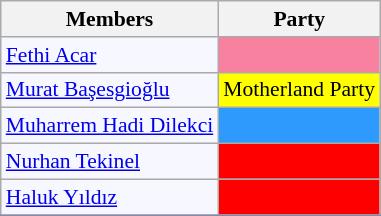<table class=wikitable style="border:1px solid #8888aa; background-color:#f7f8ff; padding:0px; font-size:90%;">
<tr>
<th>Members</th>
<th>Party</th>
</tr>
<tr>
<td><a href='#'>Fethi Acar</a></td>
<td style="background: #F7819F"></td>
</tr>
<tr>
<td><a href='#'>Murat Başesgioğlu</a></td>
<td style="background: #ffff00">Motherland Party</td>
</tr>
<tr>
<td><a href='#'>Muharrem Hadi Dilekci</a></td>
<td style="background: #2E9AFE"></td>
</tr>
<tr>
<td><a href='#'>Nurhan Tekinel</a></td>
<td style="background: #ff0000"></td>
</tr>
<tr>
<td><a href='#'>Haluk Yıldız</a></td>
<td style="background: #ff0000"></td>
</tr>
<tr>
</tr>
</table>
